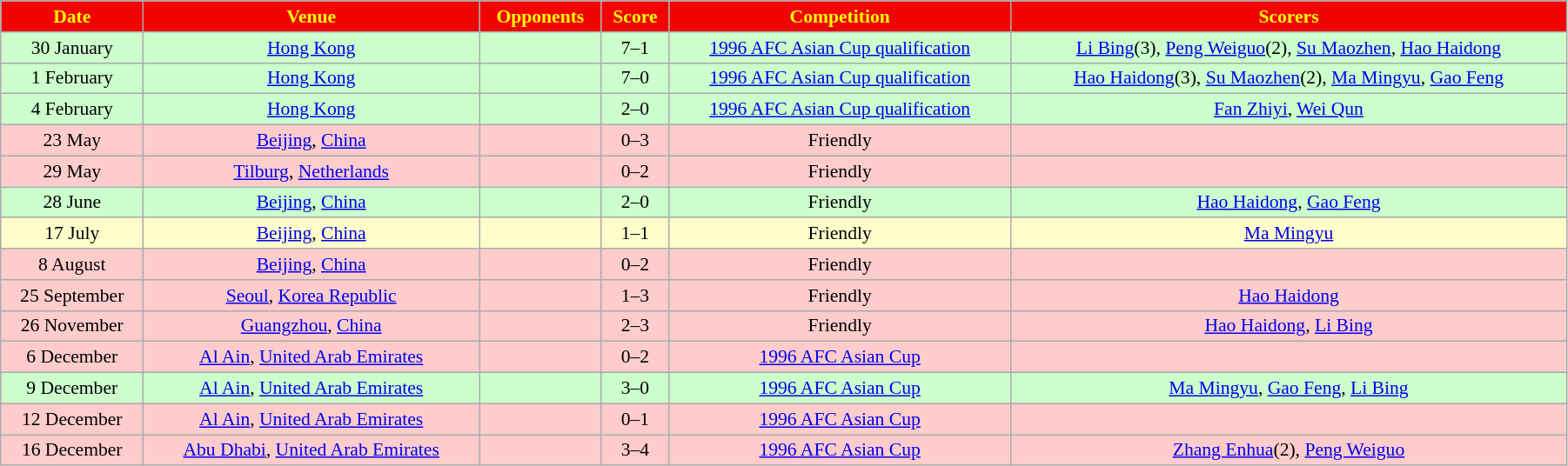<table width=95% class="wikitable" style="text-align: center; font-size: 90%">
<tr bgcolor=#F00300 style="color:yellow">
<td><strong>Date</strong></td>
<td><strong>Venue</strong></td>
<td><strong>Opponents</strong></td>
<td><strong>Score</strong></td>
<td><strong>Competition</strong></td>
<td><strong>Scorers</strong></td>
</tr>
<tr bgcolor=#CCFFCC>
<td>30 January</td>
<td><a href='#'>Hong Kong</a></td>
<td></td>
<td>7–1</td>
<td><a href='#'>1996 AFC Asian Cup qualification</a></td>
<td><a href='#'>Li Bing</a>(3), <a href='#'>Peng Weiguo</a>(2), <a href='#'>Su Maozhen</a>, <a href='#'>Hao Haidong</a></td>
</tr>
<tr bgcolor=#CCFFCC>
<td>1 February</td>
<td><a href='#'>Hong Kong</a></td>
<td></td>
<td>7–0</td>
<td><a href='#'>1996 AFC Asian Cup qualification</a></td>
<td><a href='#'>Hao Haidong</a>(3), <a href='#'>Su Maozhen</a>(2), <a href='#'>Ma Mingyu</a>, <a href='#'>Gao Feng</a></td>
</tr>
<tr bgcolor=#CCFFCC>
<td>4 February</td>
<td><a href='#'>Hong Kong</a></td>
<td></td>
<td>2–0</td>
<td><a href='#'>1996 AFC Asian Cup qualification</a></td>
<td><a href='#'>Fan Zhiyi</a>, <a href='#'>Wei Qun</a></td>
</tr>
<tr bgcolor=#FFCCCC>
<td>23 May</td>
<td><a href='#'>Beijing</a>, <a href='#'>China</a></td>
<td></td>
<td>0–3</td>
<td>Friendly</td>
<td></td>
</tr>
<tr bgcolor=#FFCCCC>
<td>29 May</td>
<td><a href='#'>Tilburg</a>, <a href='#'>Netherlands</a></td>
<td></td>
<td>0–2</td>
<td>Friendly</td>
<td></td>
</tr>
<tr bgcolor=#CCFFCC>
<td>28 June</td>
<td><a href='#'>Beijing</a>, <a href='#'>China</a></td>
<td></td>
<td>2–0</td>
<td>Friendly</td>
<td><a href='#'>Hao Haidong</a>, <a href='#'>Gao Feng</a></td>
</tr>
<tr bgcolor=#FFFFCC>
<td>17 July</td>
<td><a href='#'>Beijing</a>, <a href='#'>China</a></td>
<td></td>
<td>1–1</td>
<td>Friendly</td>
<td><a href='#'>Ma Mingyu</a></td>
</tr>
<tr bgcolor=#FFCCCC>
<td>8 August</td>
<td><a href='#'>Beijing</a>, <a href='#'>China</a></td>
<td></td>
<td>0–2</td>
<td>Friendly</td>
<td></td>
</tr>
<tr bgcolor=#FFCCCC>
<td>25 September</td>
<td><a href='#'>Seoul</a>, <a href='#'>Korea Republic</a></td>
<td></td>
<td>1–3</td>
<td>Friendly</td>
<td><a href='#'>Hao Haidong</a></td>
</tr>
<tr bgcolor=#FFCCCC>
<td>26 November</td>
<td><a href='#'>Guangzhou</a>, <a href='#'>China</a></td>
<td></td>
<td>2–3</td>
<td>Friendly</td>
<td><a href='#'>Hao Haidong</a>, <a href='#'>Li Bing</a></td>
</tr>
<tr bgcolor=#FFCCCC>
<td>6 December</td>
<td><a href='#'>Al Ain</a>, <a href='#'>United Arab Emirates</a></td>
<td></td>
<td>0–2</td>
<td><a href='#'>1996 AFC Asian Cup</a></td>
<td></td>
</tr>
<tr bgcolor=#CCFFCC>
<td>9 December</td>
<td><a href='#'>Al Ain</a>, <a href='#'>United Arab Emirates</a></td>
<td></td>
<td>3–0</td>
<td><a href='#'>1996 AFC Asian Cup</a></td>
<td><a href='#'>Ma Mingyu</a>, <a href='#'>Gao Feng</a>, <a href='#'>Li Bing</a></td>
</tr>
<tr bgcolor=#FFCCCC>
<td>12 December</td>
<td><a href='#'>Al Ain</a>, <a href='#'>United Arab Emirates</a></td>
<td></td>
<td>0–1</td>
<td><a href='#'>1996 AFC Asian Cup</a></td>
<td></td>
</tr>
<tr bgcolor=#FFCCCC>
<td>16 December</td>
<td><a href='#'>Abu Dhabi</a>, <a href='#'>United Arab Emirates</a></td>
<td></td>
<td>3–4</td>
<td><a href='#'>1996 AFC Asian Cup</a></td>
<td><a href='#'>Zhang Enhua</a>(2), <a href='#'>Peng Weiguo</a></td>
</tr>
</table>
